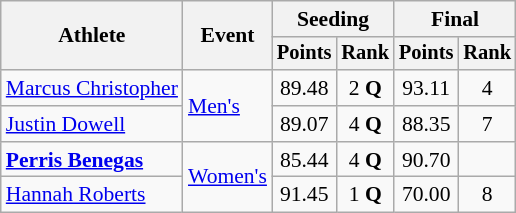<table class=wikitable style=font-size:90%;text-align:center>
<tr>
<th rowspan=2>Athlete</th>
<th rowspan=2>Event</th>
<th colspan=2>Seeding</th>
<th colspan=2>Final</th>
</tr>
<tr style=font-size:95%>
<th>Points</th>
<th>Rank</th>
<th>Points</th>
<th>Rank</th>
</tr>
<tr>
<td align=left><a href='#'>Marcus Christopher</a></td>
<td align=left rowspan=2><a href='#'>Men's</a></td>
<td>89.48</td>
<td>2 <strong>Q</strong></td>
<td>93.11</td>
<td>4</td>
</tr>
<tr>
<td align=left><a href='#'>Justin Dowell</a></td>
<td>89.07</td>
<td>4 <strong>Q</strong></td>
<td>88.35</td>
<td>7</td>
</tr>
<tr>
<td align=left><strong><a href='#'>Perris Benegas</a></strong></td>
<td align=left rowspan=2><a href='#'>Women's</a></td>
<td>85.44</td>
<td>4 <strong>Q</strong></td>
<td>90.70</td>
<td></td>
</tr>
<tr>
<td align=left><a href='#'>Hannah Roberts</a></td>
<td>91.45</td>
<td>1 <strong>Q</strong></td>
<td>70.00</td>
<td>8</td>
</tr>
</table>
